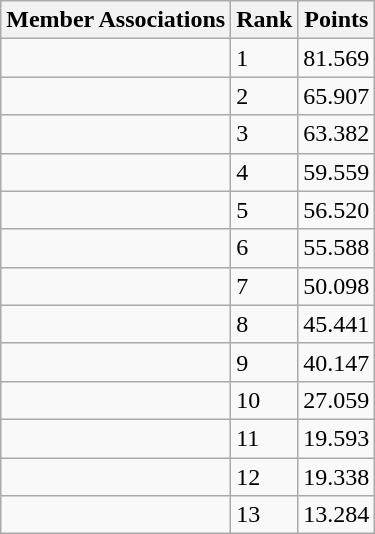<table class="wikitable">
<tr>
<th min-width=265>Member Associations</th>
<th width=15>Rank</th>
<th width=15>Points</th>
</tr>
<tr>
<td></td>
<td>1</td>
<td>81.569</td>
</tr>
<tr>
<td></td>
<td>2</td>
<td>65.907</td>
</tr>
<tr>
<td></td>
<td>3</td>
<td>63.382</td>
</tr>
<tr>
<td></td>
<td>4</td>
<td>59.559</td>
</tr>
<tr>
<td></td>
<td>5</td>
<td>56.520</td>
</tr>
<tr>
<td></td>
<td>6</td>
<td>55.588</td>
</tr>
<tr>
<td></td>
<td>7</td>
<td>50.098</td>
</tr>
<tr>
<td></td>
<td>8</td>
<td>45.441</td>
</tr>
<tr>
<td></td>
<td>9</td>
<td>40.147</td>
</tr>
<tr>
<td></td>
<td>10</td>
<td>27.059</td>
</tr>
<tr>
<td></td>
<td>11</td>
<td>19.593</td>
</tr>
<tr>
<td></td>
<td>12</td>
<td>19.338</td>
</tr>
<tr>
<td></td>
<td>13</td>
<td>13.284</td>
</tr>
</table>
